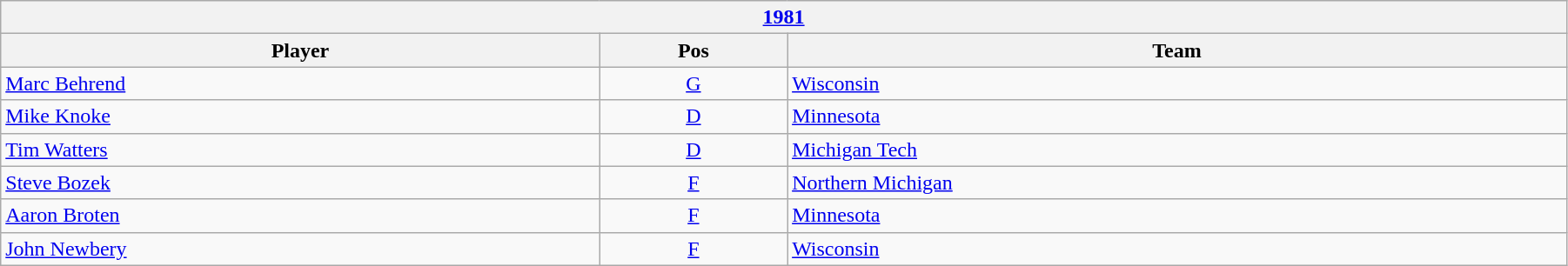<table class="wikitable" width=95%>
<tr>
<th colspan=3><a href='#'>1981</a></th>
</tr>
<tr>
<th>Player</th>
<th>Pos</th>
<th>Team</th>
</tr>
<tr>
<td><a href='#'>Marc Behrend</a></td>
<td style="text-align:center;"><a href='#'>G</a></td>
<td><a href='#'>Wisconsin</a></td>
</tr>
<tr>
<td><a href='#'>Mike Knoke</a></td>
<td style="text-align:center;"><a href='#'>D</a></td>
<td><a href='#'>Minnesota</a></td>
</tr>
<tr>
<td><a href='#'>Tim Watters</a></td>
<td style="text-align:center;"><a href='#'>D</a></td>
<td><a href='#'>Michigan Tech</a></td>
</tr>
<tr>
<td><a href='#'>Steve Bozek</a></td>
<td style="text-align:center;"><a href='#'>F</a></td>
<td><a href='#'>Northern Michigan</a></td>
</tr>
<tr>
<td><a href='#'>Aaron Broten</a></td>
<td style="text-align:center;"><a href='#'>F</a></td>
<td><a href='#'>Minnesota</a></td>
</tr>
<tr>
<td><a href='#'>John Newbery</a></td>
<td style="text-align:center;"><a href='#'>F</a></td>
<td><a href='#'>Wisconsin</a></td>
</tr>
</table>
